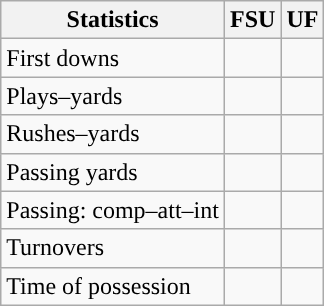<table class="wikitable" style="float:left">
<tr>
<th>Statistics</th>
<th>FSU</th>
<th>UF</th>
</tr>
<tr>
<td>First downs</td>
<td></td>
<td></td>
</tr>
<tr>
<td>Plays–yards</td>
<td></td>
<td></td>
</tr>
<tr>
<td>Rushes–yards</td>
<td></td>
<td></td>
</tr>
<tr>
<td>Passing yards</td>
<td></td>
<td></td>
</tr>
<tr>
<td>Passing: comp–att–int</td>
<td></td>
<td></td>
</tr>
<tr>
<td>Turnovers</td>
<td></td>
<td></td>
</tr>
<tr>
<td>Time of possession</td>
<td></td>
<td></td>
</tr>
</table>
